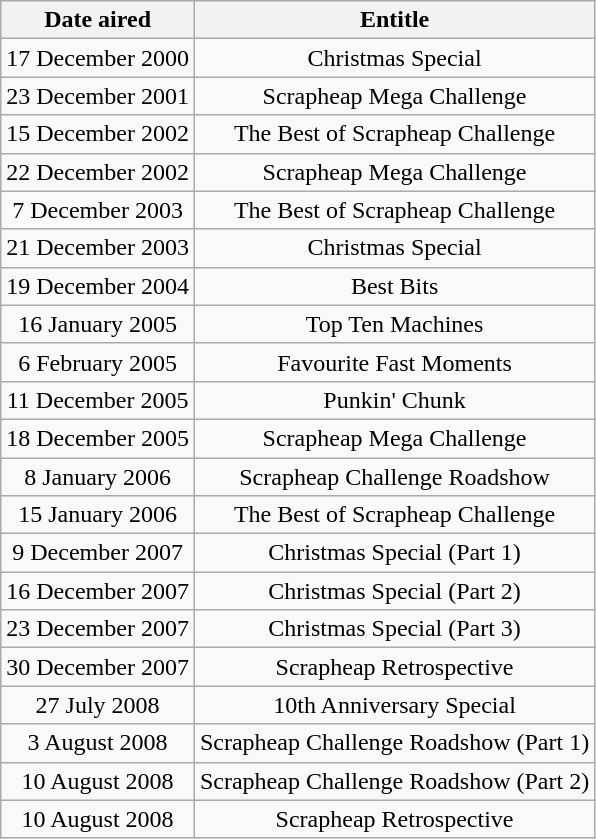<table class="wikitable" style="text-align:center;">
<tr>
<th>Date aired</th>
<th>Entitle</th>
</tr>
<tr>
<td>17 December 2000</td>
<td>Christmas Special</td>
</tr>
<tr>
<td>23 December 2001</td>
<td>Scrapheap Mega Challenge</td>
</tr>
<tr>
<td>15 December 2002</td>
<td>The Best of Scrapheap Challenge</td>
</tr>
<tr>
<td>22 December 2002</td>
<td>Scrapheap Mega Challenge</td>
</tr>
<tr>
<td>7 December 2003</td>
<td>The Best of Scrapheap Challenge</td>
</tr>
<tr>
<td>21 December 2003</td>
<td>Christmas Special</td>
</tr>
<tr>
<td>19 December 2004</td>
<td>Best Bits</td>
</tr>
<tr>
<td>16 January 2005</td>
<td>Top Ten Machines</td>
</tr>
<tr>
<td>6 February 2005</td>
<td>Favourite Fast Moments</td>
</tr>
<tr>
<td>11 December 2005</td>
<td>Punkin' Chunk</td>
</tr>
<tr>
<td>18 December 2005</td>
<td>Scrapheap Mega Challenge</td>
</tr>
<tr>
<td>8 January 2006</td>
<td>Scrapheap Challenge Roadshow</td>
</tr>
<tr>
<td>15 January 2006</td>
<td>The Best of Scrapheap Challenge</td>
</tr>
<tr>
<td>9 December 2007</td>
<td>Christmas Special (Part 1)</td>
</tr>
<tr>
<td>16 December 2007</td>
<td>Christmas Special (Part 2)</td>
</tr>
<tr>
<td>23 December 2007</td>
<td>Christmas Special (Part 3)</td>
</tr>
<tr>
<td>30 December 2007</td>
<td>Scrapheap Retrospective</td>
</tr>
<tr>
<td>27 July 2008</td>
<td>10th Anniversary Special</td>
</tr>
<tr>
<td>3 August 2008</td>
<td>Scrapheap Challenge Roadshow (Part 1)</td>
</tr>
<tr>
<td>10 August 2008</td>
<td>Scrapheap Challenge Roadshow (Part 2)</td>
</tr>
<tr>
<td>10 August 2008</td>
<td>Scrapheap Retrospective</td>
</tr>
</table>
